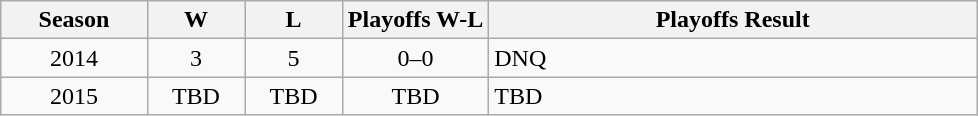<table class="wikitable">
<tr>
<th bgcolor="#DDDDFF" width="15%">Season</th>
<th bgcolor="#DDDDFF" width="10%">W</th>
<th bgcolor="#DDDDFF" width="10%">L</th>
<th bgcolor="#DDDDFF" width="15%">Playoffs W-L</th>
<th bgcolor="#DDDDFF" width="50%">Playoffs Result</th>
</tr>
<tr>
<td align=center>2014</td>
<td align=center>3</td>
<td align=center>5</td>
<td align=center>0–0</td>
<td>DNQ</td>
</tr>
<tr>
<td align=center>2015</td>
<td align=center>TBD</td>
<td align=center>TBD</td>
<td align=center>TBD</td>
<td>TBD</td>
</tr>
</table>
